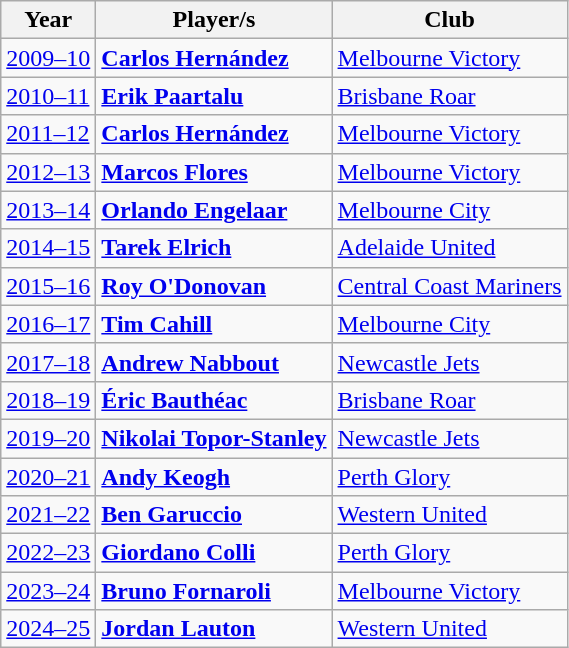<table class="wikitable">
<tr>
<th>Year</th>
<th>Player/s</th>
<th>Club</th>
</tr>
<tr>
<td><a href='#'>2009–10</a></td>
<td style="text-align:left;"> <strong><a href='#'>Carlos Hernández</a></strong></td>
<td><a href='#'>Melbourne Victory</a></td>
</tr>
<tr>
<td><a href='#'>2010–11</a></td>
<td style="text-align:left;"> <strong><a href='#'>Erik Paartalu</a></strong></td>
<td><a href='#'>Brisbane Roar</a></td>
</tr>
<tr>
<td><a href='#'>2011–12</a></td>
<td style="text-align:left;"> <strong><a href='#'>Carlos Hernández</a></strong></td>
<td><a href='#'>Melbourne Victory</a></td>
</tr>
<tr>
<td><a href='#'>2012–13</a></td>
<td style="text-align:left;"> <strong><a href='#'>Marcos Flores</a></strong></td>
<td><a href='#'>Melbourne Victory</a></td>
</tr>
<tr>
<td><a href='#'>2013–14</a></td>
<td style="text-align:left;"> <strong><a href='#'>Orlando Engelaar</a></strong></td>
<td><a href='#'>Melbourne City</a></td>
</tr>
<tr>
<td><a href='#'>2014–15</a></td>
<td style="text-align:left;"> <strong><a href='#'>Tarek Elrich</a></strong></td>
<td><a href='#'>Adelaide United</a></td>
</tr>
<tr>
<td><a href='#'>2015–16</a></td>
<td style="text-align:left;"> <strong><a href='#'>Roy O'Donovan</a></strong></td>
<td><a href='#'>Central Coast Mariners</a></td>
</tr>
<tr>
<td><a href='#'>2016–17</a></td>
<td style="text-align:left;"> <strong><a href='#'>Tim Cahill</a></strong></td>
<td><a href='#'>Melbourne City</a></td>
</tr>
<tr>
<td><a href='#'>2017–18</a></td>
<td style="text-align:left;"> <strong><a href='#'>Andrew Nabbout</a></strong></td>
<td><a href='#'>Newcastle Jets</a></td>
</tr>
<tr>
<td><a href='#'>2018–19</a></td>
<td style="text-align:left;"> <strong><a href='#'>Éric Bauthéac</a></strong></td>
<td><a href='#'>Brisbane Roar</a></td>
</tr>
<tr>
<td><a href='#'>2019–20</a></td>
<td style="text-align:left;"> <strong><a href='#'>Nikolai Topor-Stanley</a></strong></td>
<td><a href='#'>Newcastle Jets</a></td>
</tr>
<tr>
<td><a href='#'>2020–21</a></td>
<td style="text-align:left;"> <strong><a href='#'>Andy Keogh</a></strong></td>
<td><a href='#'>Perth Glory</a></td>
</tr>
<tr>
<td><a href='#'>2021–22</a></td>
<td style="text-align:left;"> <strong><a href='#'>Ben Garuccio</a></strong></td>
<td><a href='#'>Western United</a></td>
</tr>
<tr>
<td><a href='#'>2022–23</a></td>
<td style="text-align:left;"> <strong><a href='#'>Giordano Colli</a></strong></td>
<td><a href='#'>Perth Glory</a></td>
</tr>
<tr>
<td><a href='#'>2023–24</a></td>
<td style="text-align:left;"> <strong><a href='#'>Bruno Fornaroli</a></strong></td>
<td><a href='#'>Melbourne Victory</a></td>
</tr>
<tr>
<td><a href='#'>2024–25</a></td>
<td style="text-align:left;"> <strong><a href='#'>Jordan Lauton</a></strong></td>
<td><a href='#'>Western United</a></td>
</tr>
</table>
